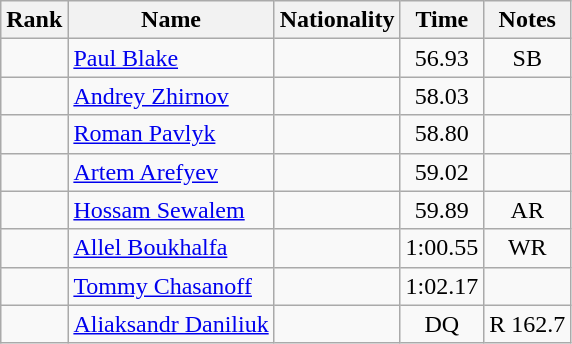<table class="wikitable sortable" style="text-align:center">
<tr>
<th>Rank</th>
<th>Name</th>
<th>Nationality</th>
<th>Time</th>
<th>Notes</th>
</tr>
<tr>
<td></td>
<td align=left><a href='#'>Paul Blake</a></td>
<td align=left></td>
<td>56.93</td>
<td>SB</td>
</tr>
<tr>
<td></td>
<td align=left><a href='#'>Andrey Zhirnov</a></td>
<td align=left></td>
<td>58.03</td>
<td></td>
</tr>
<tr>
<td></td>
<td align=left><a href='#'>Roman Pavlyk</a></td>
<td align=left></td>
<td>58.80</td>
<td></td>
</tr>
<tr>
<td></td>
<td align=left><a href='#'>Artem Arefyev</a></td>
<td align=left></td>
<td>59.02</td>
<td></td>
</tr>
<tr>
<td></td>
<td align=left><a href='#'>Hossam Sewalem</a></td>
<td align=left></td>
<td>59.89</td>
<td>AR</td>
</tr>
<tr>
<td></td>
<td align=left><a href='#'>Allel Boukhalfa</a></td>
<td align=left></td>
<td>1:00.55</td>
<td>WR</td>
</tr>
<tr>
<td></td>
<td align=left><a href='#'>Tommy Chasanoff</a></td>
<td align=left></td>
<td>1:02.17</td>
<td></td>
</tr>
<tr>
<td></td>
<td align=left><a href='#'>Aliaksandr Daniliuk</a></td>
<td align=left></td>
<td>DQ</td>
<td>R 162.7</td>
</tr>
</table>
